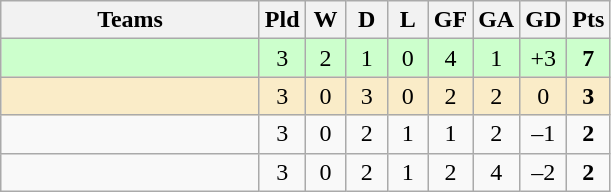<table class="wikitable" style="text-align: center;">
<tr>
<th width=165>Teams</th>
<th width=20>Pld</th>
<th width=20>W</th>
<th width=20>D</th>
<th width=20>L</th>
<th width=20>GF</th>
<th width=20>GA</th>
<th width=20>GD</th>
<th width=20>Pts</th>
</tr>
<tr align=center style="background:#ccffcc;">
<td style="text-align:left;"></td>
<td>3</td>
<td>2</td>
<td>1</td>
<td>0</td>
<td>4</td>
<td>1</td>
<td>+3</td>
<td><strong>7</strong></td>
</tr>
<tr align=center style="background:#faecc8;">
<td style="text-align:left;"></td>
<td>3</td>
<td>0</td>
<td>3</td>
<td>0</td>
<td>2</td>
<td>2</td>
<td>0</td>
<td><strong>3</strong></td>
</tr>
<tr align=center>
<td style="text-align:left;"></td>
<td>3</td>
<td>0</td>
<td>2</td>
<td>1</td>
<td>1</td>
<td>2</td>
<td>–1</td>
<td><strong>2</strong></td>
</tr>
<tr align=center>
<td style="text-align:left;"></td>
<td>3</td>
<td>0</td>
<td>2</td>
<td>1</td>
<td>2</td>
<td>4</td>
<td>–2</td>
<td><strong>2</strong></td>
</tr>
</table>
